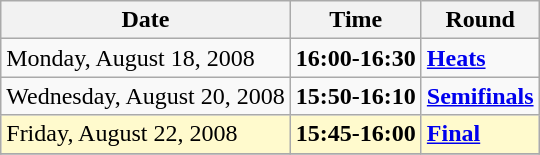<table class="wikitable">
<tr>
<th>Date</th>
<th>Time</th>
<th>Round</th>
</tr>
<tr>
<td>Monday, August 18, 2008</td>
<td><strong>16:00-16:30</strong></td>
<td><strong><a href='#'>Heats</a></strong></td>
</tr>
<tr>
<td>Wednesday, August 20, 2008</td>
<td><strong>15:50-16:10</strong></td>
<td><strong><a href='#'>Semifinals</a></strong></td>
</tr>
<tr>
<td style=background:lemonchiffon>Friday, August 22, 2008</td>
<td style=background:lemonchiffon><strong>15:45-16:00</strong></td>
<td style=background:lemonchiffon><strong><a href='#'>Final</a></strong></td>
</tr>
<tr>
</tr>
</table>
